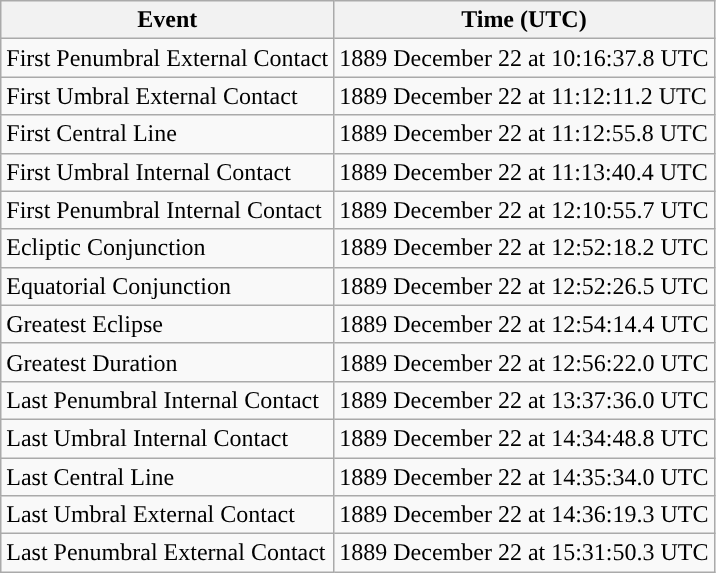<table class="wikitable">
<tr>
<th>Event</th>
<th>Time (UTC)</th>
</tr>
<tr>
<td>First Penumbral External Contact</td>
<td>1889 December 22 at 10:16:37.8 UTC</td>
</tr>
<tr>
<td>First Umbral External Contact</td>
<td>1889 December 22 at 11:12:11.2 UTC</td>
</tr>
<tr>
<td>First Central Line</td>
<td>1889 December 22 at 11:12:55.8 UTC</td>
</tr>
<tr>
<td>First Umbral Internal Contact</td>
<td>1889 December 22 at 11:13:40.4 UTC</td>
</tr>
<tr>
<td>First Penumbral Internal Contact</td>
<td>1889 December 22 at 12:10:55.7 UTC</td>
</tr>
<tr>
<td>Ecliptic Conjunction</td>
<td>1889 December 22 at 12:52:18.2 UTC</td>
</tr>
<tr>
<td>Equatorial Conjunction</td>
<td>1889 December 22 at 12:52:26.5 UTC</td>
</tr>
<tr>
<td>Greatest Eclipse</td>
<td>1889 December 22 at 12:54:14.4 UTC</td>
</tr>
<tr>
<td>Greatest Duration</td>
<td>1889 December 22 at 12:56:22.0 UTC</td>
</tr>
<tr>
<td>Last Penumbral Internal Contact</td>
<td>1889 December 22 at 13:37:36.0 UTC</td>
</tr>
<tr>
<td>Last Umbral Internal Contact</td>
<td>1889 December 22 at 14:34:48.8 UTC</td>
</tr>
<tr>
<td>Last Central Line</td>
<td>1889 December 22 at 14:35:34.0 UTC</td>
</tr>
<tr>
<td>Last Umbral External Contact</td>
<td>1889 December 22 at 14:36:19.3 UTC</td>
</tr>
<tr>
<td>Last Penumbral External Contact</td>
<td>1889 December 22 at 15:31:50.3 UTC</td>
</tr>
</table>
